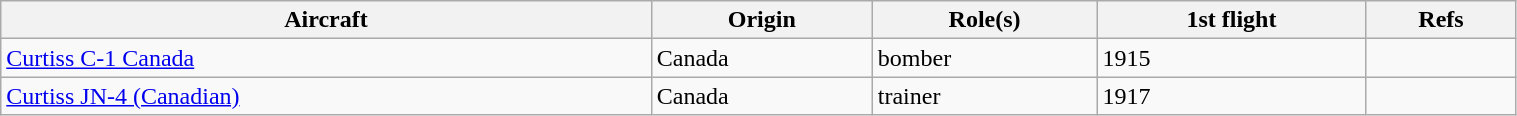<table class="wikitable sortable" style="width:80%;">
<tr>
<th>Aircraft</th>
<th>Origin</th>
<th>Role(s)</th>
<th>1st flight</th>
<th>Refs</th>
</tr>
<tr>
<td><a href='#'>Curtiss C-1 Canada</a></td>
<td>Canada</td>
<td>bomber</td>
<td>1915</td>
<td></td>
</tr>
<tr>
<td><a href='#'>Curtiss JN-4 (Canadian)</a></td>
<td>Canada</td>
<td>trainer</td>
<td>1917</td>
<td></td>
</tr>
</table>
